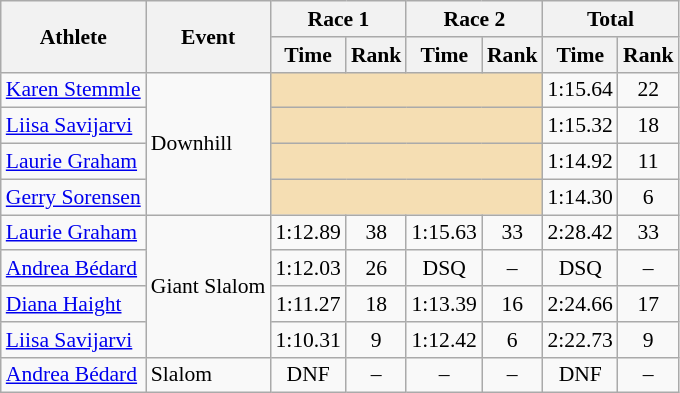<table class="wikitable" style="font-size:90%">
<tr>
<th rowspan="2">Athlete</th>
<th rowspan="2">Event</th>
<th colspan="2">Race 1</th>
<th colspan="2">Race 2</th>
<th colspan="2">Total</th>
</tr>
<tr>
<th>Time</th>
<th>Rank</th>
<th>Time</th>
<th>Rank</th>
<th>Time</th>
<th>Rank</th>
</tr>
<tr>
<td><a href='#'>Karen Stemmle</a></td>
<td rowspan="4">Downhill</td>
<td colspan="4" bgcolor="wheat"></td>
<td align="center">1:15.64</td>
<td align="center">22</td>
</tr>
<tr>
<td><a href='#'>Liisa Savijarvi</a></td>
<td colspan="4" bgcolor="wheat"></td>
<td align="center">1:15.32</td>
<td align="center">18</td>
</tr>
<tr>
<td><a href='#'>Laurie Graham</a></td>
<td colspan="4" bgcolor="wheat"></td>
<td align="center">1:14.92</td>
<td align="center">11</td>
</tr>
<tr>
<td><a href='#'>Gerry Sorensen</a></td>
<td colspan="4" bgcolor="wheat"></td>
<td align="center">1:14.30</td>
<td align="center">6</td>
</tr>
<tr>
<td><a href='#'>Laurie Graham</a></td>
<td rowspan="4">Giant Slalom</td>
<td align="center">1:12.89</td>
<td align="center">38</td>
<td align="center">1:15.63</td>
<td align="center">33</td>
<td align="center">2:28.42</td>
<td align="center">33</td>
</tr>
<tr>
<td><a href='#'>Andrea Bédard</a></td>
<td align="center">1:12.03</td>
<td align="center">26</td>
<td align="center">DSQ</td>
<td align="center">–</td>
<td align="center">DSQ</td>
<td align="center">–</td>
</tr>
<tr>
<td><a href='#'>Diana Haight</a></td>
<td align="center">1:11.27</td>
<td align="center">18</td>
<td align="center">1:13.39</td>
<td align="center">16</td>
<td align="center">2:24.66</td>
<td align="center">17</td>
</tr>
<tr>
<td><a href='#'>Liisa Savijarvi</a></td>
<td align="center">1:10.31</td>
<td align="center">9</td>
<td align="center">1:12.42</td>
<td align="center">6</td>
<td align="center">2:22.73</td>
<td align="center">9</td>
</tr>
<tr>
<td><a href='#'>Andrea Bédard</a></td>
<td>Slalom</td>
<td align="center">DNF</td>
<td align="center">–</td>
<td align="center">–</td>
<td align="center">–</td>
<td align="center">DNF</td>
<td align="center">–</td>
</tr>
</table>
